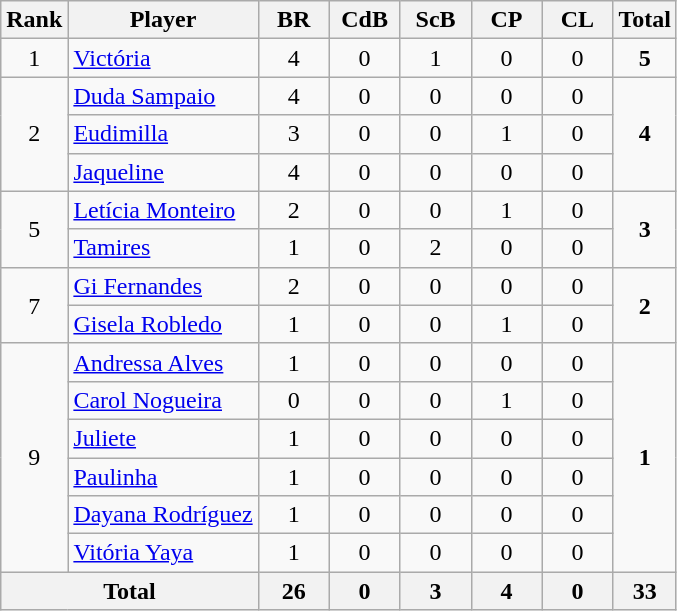<table class="wikitable" style="text-align:center;">
<tr>
<th>Rank</th>
<th>Player</th>
<th width=10.5%><abbr>BR</abbr></th>
<th width=10.5%><abbr>CdB</abbr></th>
<th width=10.5%><abbr>ScB</abbr></th>
<th width=10.5%><abbr>CP</abbr></th>
<th width=10.5%><abbr>CL</abbr></th>
<th>Total</th>
</tr>
<tr>
<td>1</td>
<td align=left> <a href='#'>Victória</a></td>
<td>4</td>
<td>0</td>
<td>1</td>
<td>0</td>
<td>0</td>
<td><strong>5</strong></td>
</tr>
<tr>
<td rowspan=3>2</td>
<td align=left> <a href='#'>Duda Sampaio</a></td>
<td>4</td>
<td>0</td>
<td>0</td>
<td>0</td>
<td>0</td>
<td rowspan=3><strong>4</strong></td>
</tr>
<tr>
<td align=left> <a href='#'>Eudimilla</a></td>
<td>3</td>
<td>0</td>
<td>0</td>
<td>1</td>
<td>0</td>
</tr>
<tr>
<td align=left> <a href='#'>Jaqueline</a></td>
<td>4</td>
<td>0</td>
<td>0</td>
<td>0</td>
<td>0</td>
</tr>
<tr>
<td rowspan=2>5</td>
<td align=left> <a href='#'>Letícia Monteiro</a></td>
<td>2</td>
<td>0</td>
<td>0</td>
<td>1</td>
<td>0</td>
<td rowspan=2><strong>3</strong></td>
</tr>
<tr>
<td align=left> <a href='#'>Tamires</a></td>
<td>1</td>
<td>0</td>
<td>2</td>
<td>0</td>
<td>0</td>
</tr>
<tr>
<td rowspan=2>7</td>
<td align=left> <a href='#'>Gi Fernandes</a></td>
<td>2</td>
<td>0</td>
<td>0</td>
<td>0</td>
<td>0</td>
<td rowspan=2><strong>2</strong></td>
</tr>
<tr>
<td align=left> <a href='#'>Gisela Robledo</a></td>
<td>1</td>
<td>0</td>
<td>0</td>
<td>1</td>
<td>0</td>
</tr>
<tr>
<td rowspan=6>9</td>
<td align=left> <a href='#'>Andressa Alves</a></td>
<td>1</td>
<td>0</td>
<td>0</td>
<td>0</td>
<td>0</td>
<td rowspan=6><strong>1</strong></td>
</tr>
<tr>
<td align=left> <a href='#'>Carol Nogueira</a></td>
<td>0</td>
<td>0</td>
<td>0</td>
<td>1</td>
<td>0</td>
</tr>
<tr>
<td align=left> <a href='#'>Juliete</a></td>
<td>1</td>
<td>0</td>
<td>0</td>
<td>0</td>
<td>0</td>
</tr>
<tr>
<td align=left> <a href='#'>Paulinha</a></td>
<td>1</td>
<td>0</td>
<td>0</td>
<td>0</td>
<td>0</td>
</tr>
<tr>
<td align=left> <a href='#'>Dayana Rodríguez</a></td>
<td>1</td>
<td>0</td>
<td>0</td>
<td>0</td>
<td>0</td>
</tr>
<tr>
<td align=left> <a href='#'>Vitória Yaya</a></td>
<td>1</td>
<td>0</td>
<td>0</td>
<td>0</td>
<td>0</td>
</tr>
<tr>
<th colspan=2>Total</th>
<th>26</th>
<th>0</th>
<th>3</th>
<th>4</th>
<th>0</th>
<th>33</th>
</tr>
</table>
